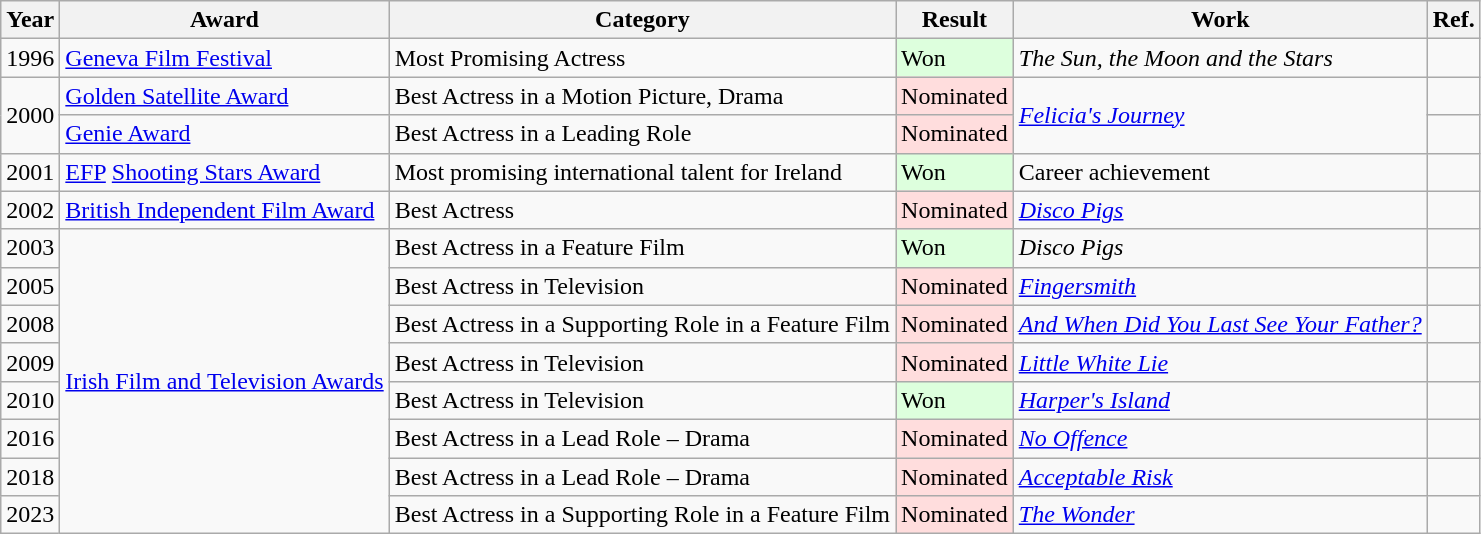<table class="wikitable">
<tr>
<th>Year</th>
<th>Award</th>
<th>Category</th>
<th>Result</th>
<th>Work</th>
<th>Ref.</th>
</tr>
<tr>
<td>1996</td>
<td><a href='#'>Geneva Film Festival</a></td>
<td>Most Promising Actress</td>
<td style="background: #ddffdd">Won</td>
<td><em>The Sun, the Moon and the Stars</em></td>
<td></td>
</tr>
<tr>
<td rowspan="2">2000</td>
<td><a href='#'>Golden Satellite Award</a></td>
<td>Best Actress in a Motion Picture, Drama</td>
<td style="background: #ffdddd">Nominated</td>
<td rowspan="2"><em><a href='#'>Felicia's Journey</a></em></td>
<td></td>
</tr>
<tr>
<td><a href='#'>Genie Award</a></td>
<td>Best Actress in a Leading Role</td>
<td style="background: #ffdddd">Nominated</td>
<td></td>
</tr>
<tr>
<td>2001</td>
<td><a href='#'>EFP</a> <a href='#'>Shooting Stars Award</a></td>
<td>Most promising international talent for Ireland</td>
<td style="background: #ddffdd">Won</td>
<td>Career achievement</td>
<td></td>
</tr>
<tr>
<td>2002</td>
<td><a href='#'>British Independent Film Award</a></td>
<td>Best Actress</td>
<td style="background: #ffdddd">Nominated</td>
<td><em><a href='#'>Disco Pigs</a></em></td>
<td></td>
</tr>
<tr>
<td>2003</td>
<td rowspan=8><a href='#'>Irish Film and Television Awards</a></td>
<td>Best Actress in a Feature Film</td>
<td style="background: #ddffdd">Won</td>
<td><em>Disco Pigs</em></td>
<td></td>
</tr>
<tr>
<td>2005</td>
<td>Best Actress in Television</td>
<td style="background: #ffdddd">Nominated</td>
<td><em><a href='#'>Fingersmith</a></em></td>
<td></td>
</tr>
<tr>
<td>2008</td>
<td>Best Actress in a Supporting Role in a Feature Film</td>
<td style="background: #ffdddd">Nominated</td>
<td><em><a href='#'>And When Did You Last See Your Father?</a></em></td>
<td></td>
</tr>
<tr>
<td>2009</td>
<td>Best Actress in Television</td>
<td style="background: #ffdddd">Nominated</td>
<td><em><a href='#'>Little White Lie</a></em></td>
<td></td>
</tr>
<tr>
<td>2010</td>
<td>Best Actress in Television</td>
<td style="background: #ddffdd">Won</td>
<td><em><a href='#'>Harper's Island</a></em></td>
<td></td>
</tr>
<tr>
<td>2016</td>
<td>Best Actress in a Lead Role – Drama</td>
<td style="background: #ffdddd">Nominated</td>
<td><em><a href='#'>No Offence</a></em></td>
<td></td>
</tr>
<tr>
<td>2018</td>
<td>Best Actress in a Lead Role – Drama</td>
<td style="background: #ffdddd">Nominated</td>
<td><em><a href='#'>Acceptable Risk</a></em></td>
<td></td>
</tr>
<tr>
<td>2023</td>
<td>Best Actress in a Supporting Role in a Feature Film</td>
<td style="background: #ffdddd">Nominated</td>
<td><em><a href='#'>The Wonder</a></em></td>
<td></td>
</tr>
</table>
